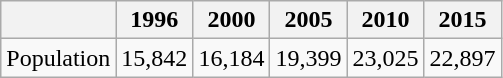<table class="wikitable">
<tr>
<th></th>
<th>1996</th>
<th>2000</th>
<th>2005</th>
<th>2010</th>
<th>2015</th>
</tr>
<tr>
<td>Population</td>
<td>15,842</td>
<td>16,184</td>
<td>19,399</td>
<td>23,025</td>
<td>22,897</td>
</tr>
</table>
